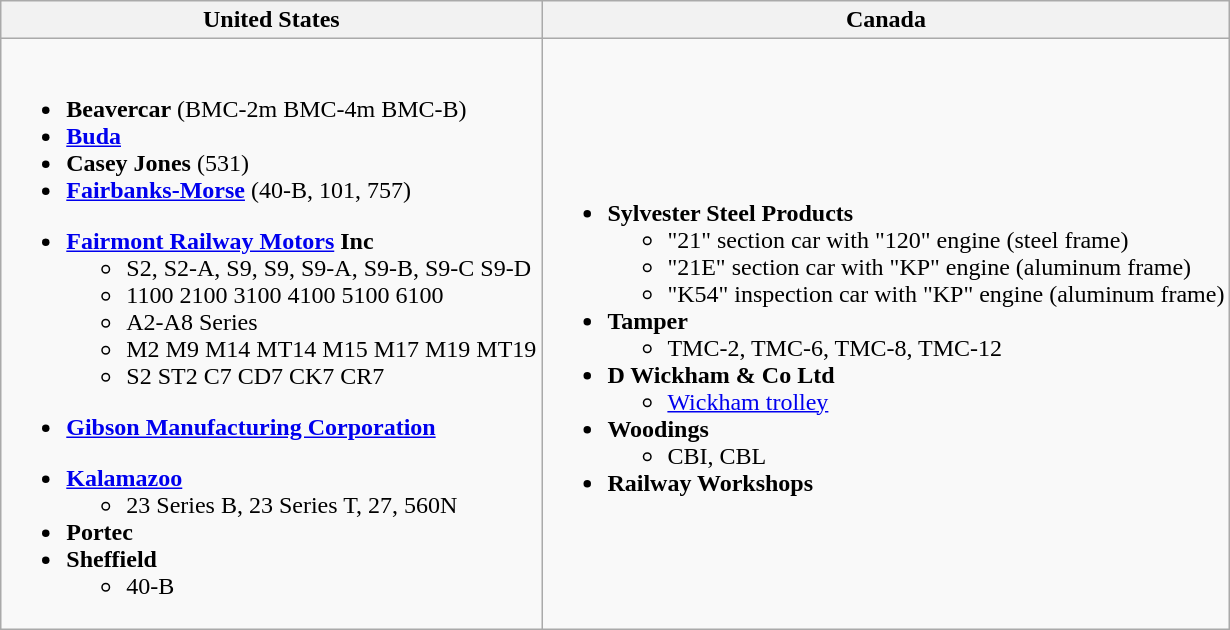<table class="wikitable">
<tr>
<th>United States</th>
<th>Canada</th>
</tr>
<tr>
<td><br><ul><li><strong>Beavercar</strong> (BMC-2m BMC-4m BMC-B)</li><li><strong><a href='#'>Buda</a></strong></li><li><strong>Casey Jones</strong> (531)</li><li><strong><a href='#'>Fairbanks-Morse</a></strong> (40-B, 101, 757)</li></ul><ul><li><strong><a href='#'>Fairmont Railway Motors</a> Inc</strong><ul><li>S2, S2-A, S9, S9, S9-A, S9-B, S9-C S9-D</li><li>1100 2100 3100 4100 5100 6100</li><li>A2-A8 Series</li><li>M2 M9 M14 MT14 M15 M17 M19 MT19</li><li>S2 ST2 C7 CD7 CK7 CR7</li></ul></li></ul><ul><li><strong><a href='#'>Gibson Manufacturing Corporation</a></strong></li></ul><ul><li><strong><a href='#'>Kalamazoo</a></strong><ul><li>23 Series B, 23 Series T, 27, 560N</li></ul></li><li><strong>Portec</strong></li><li><strong>Sheffield</strong><ul><li>40-B</li></ul></li></ul></td>
<td><br><ul><li><strong>Sylvester Steel Products</strong><ul><li>"21" section car with "120" engine (steel frame)</li><li>"21E" section car with "KP" engine (aluminum frame)</li><li>"K54" inspection car with "KP" engine (aluminum frame)</li></ul></li><li><strong>Tamper</strong><ul><li>TMC-2, TMC-6, TMC-8, TMC-12</li></ul></li><li><strong>D Wickham & Co Ltd</strong><ul><li><a href='#'>Wickham trolley</a></li></ul></li><li><strong>Woodings</strong><ul><li>CBI, CBL</li></ul></li><li><strong>Railway Workshops</strong></li></ul></td>
</tr>
</table>
